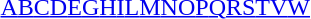<table id="toc" class="toc" summary="Class">
<tr>
<th></th>
</tr>
<tr>
<td style="text-align:center;"><a href='#'>A</a><a href='#'>B</a><a href='#'>C</a><a href='#'>D</a><a href='#'>E</a><a href='#'>G</a><a href='#'>H</a><a href='#'>I</a><a href='#'>L</a><a href='#'>M</a><a href='#'>N</a><a href='#'>O</a><a href='#'>P</a><a href='#'>Q</a><a href='#'>R</a><a href='#'>S</a><a href='#'>T</a><a href='#'>V</a><a href='#'>W</a></td>
</tr>
</table>
